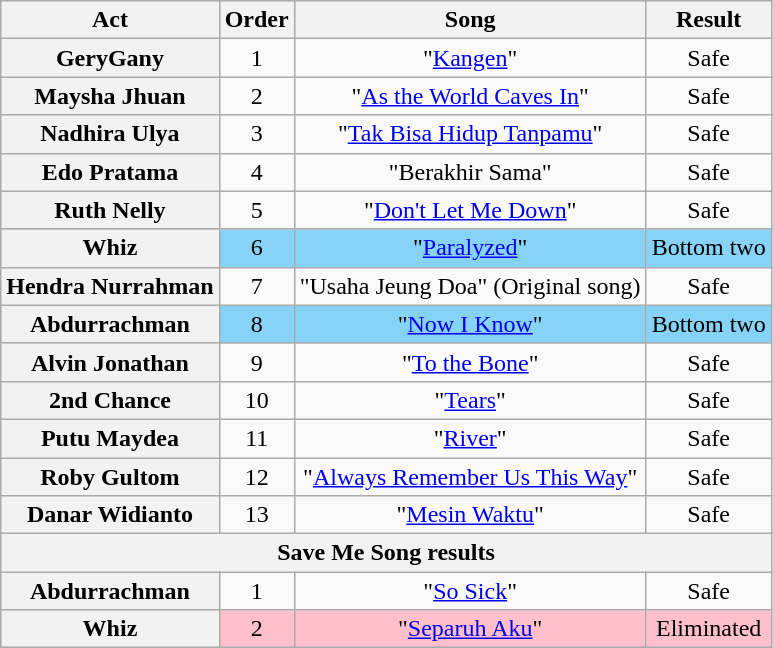<table class="wikitable plainrowheaders" style="text-align:center;">
<tr>
<th scope="col">Act</th>
<th scope="col">Order</th>
<th scope="col">Song</th>
<th scope="col">Result</th>
</tr>
<tr>
<th scope="row">GeryGany</th>
<td>1</td>
<td>"<a href='#'>Kangen</a>"</td>
<td>Safe</td>
</tr>
<tr>
<th scope="row">Maysha Jhuan</th>
<td>2</td>
<td>"<a href='#'>As the World Caves In</a>"</td>
<td>Safe</td>
</tr>
<tr>
<th scope="row">Nadhira Ulya</th>
<td>3</td>
<td>"<a href='#'>Tak Bisa Hidup Tanpamu</a>"</td>
<td>Safe</td>
</tr>
<tr>
<th scope="row">Edo Pratama</th>
<td>4</td>
<td>"Berakhir Sama"</td>
<td>Safe</td>
</tr>
<tr>
<th scope="row">Ruth Nelly</th>
<td>5</td>
<td>"<a href='#'>Don't Let Me Down</a>"</td>
<td>Safe</td>
</tr>
<tr style="background:#87D3F8;">
<th scope="row">Whiz</th>
<td>6</td>
<td>"<a href='#'>Paralyzed</a>"</td>
<td>Bottom two</td>
</tr>
<tr>
<th scope="row">Hendra Nurrahman</th>
<td>7</td>
<td>"Usaha Jeung Doa" (Original song)</td>
<td>Safe</td>
</tr>
<tr style="background:#87D3F8;">
<th scope="row">Abdurrachman</th>
<td>8</td>
<td>"<a href='#'>Now I Know</a>"</td>
<td>Bottom two</td>
</tr>
<tr>
<th scope="row">Alvin Jonathan</th>
<td>9</td>
<td>"<a href='#'>To the Bone</a>"</td>
<td>Safe</td>
</tr>
<tr>
<th scope="row">2nd Chance</th>
<td>10</td>
<td>"<a href='#'>Tears</a>"</td>
<td>Safe</td>
</tr>
<tr>
<th scope="row">Putu Maydea</th>
<td>11</td>
<td>"<a href='#'>River</a>"</td>
<td>Safe</td>
</tr>
<tr>
<th scope="row">Roby Gultom</th>
<td>12</td>
<td>"<a href='#'>Always Remember Us This Way</a>"</td>
<td>Safe</td>
</tr>
<tr>
<th scope="row">Danar Widianto</th>
<td>13</td>
<td>"<a href='#'>Mesin Waktu</a>"</td>
<td>Safe</td>
</tr>
<tr>
<th colspan="4">Save Me Song results</th>
</tr>
<tr>
<th scope="row">Abdurrachman</th>
<td>1</td>
<td>"<a href='#'>So Sick</a>"</td>
<td>Safe</td>
</tr>
<tr style="background:pink;">
<th scope="row">Whiz</th>
<td>2</td>
<td>"<a href='#'>Separuh Aku</a>"</td>
<td>Eliminated</td>
</tr>
</table>
